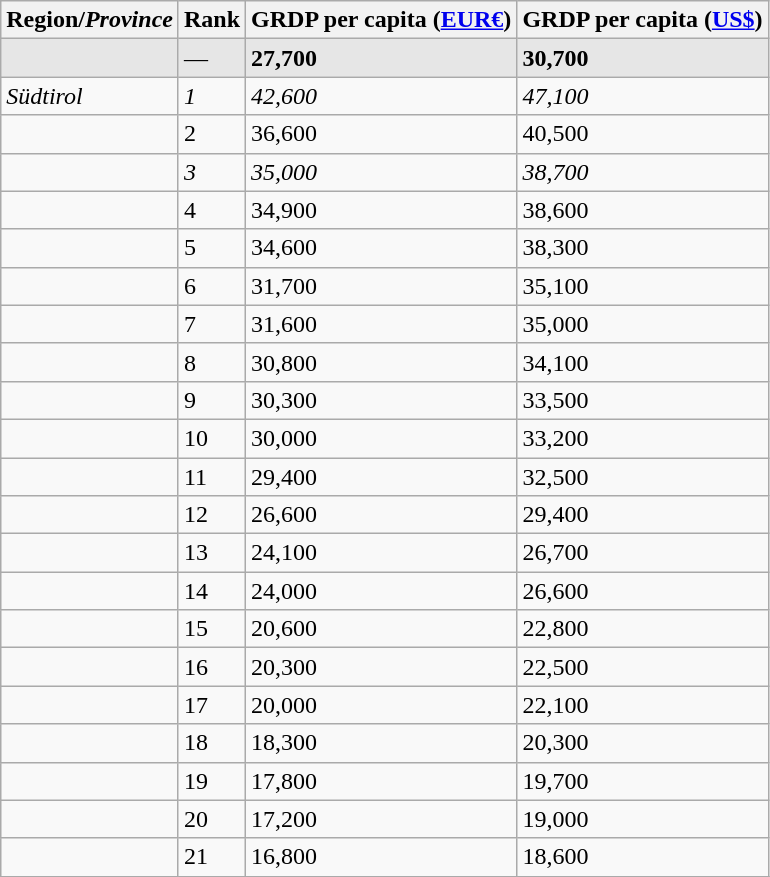<table class="wikitable sortable">
<tr align=center valign=middle>
<th>Region/<em>Province</em></th>
<th data-sort-type="number">Rank</th>
<th data-sort-type="number">GRDP per capita (<a href='#'>EUR€</a>)</th>
<th data-sort-type="number">GRDP per capita (<a href='#'>US$</a>)</th>
</tr>
<tr style="background:#e6e6e6">
<td align=left><strong></strong></td>
<td>—</td>
<td><strong>27,700</strong></td>
<td><strong>30,700</strong></td>
</tr>
<tr>
<td align=left><em>Südtirol</em></td>
<td><em>1</em></td>
<td><em>42,600</em></td>
<td><em>47,100</em></td>
</tr>
<tr>
<td align=left></td>
<td>2</td>
<td>36,600</td>
<td>40,500</td>
</tr>
<tr>
<td align=left><em></em></td>
<td><em>3</em></td>
<td><em>35,000</em></td>
<td><em>38,700</em></td>
</tr>
<tr>
<td align=left></td>
<td>4</td>
<td>34,900</td>
<td>38,600</td>
</tr>
<tr>
<td align=left></td>
<td>5</td>
<td>34,600</td>
<td>38,300</td>
</tr>
<tr>
<td align=left></td>
<td>6</td>
<td>31,700</td>
<td>35,100</td>
</tr>
<tr>
<td align=left></td>
<td>7</td>
<td>31,600</td>
<td>35,000</td>
</tr>
<tr>
<td align=left></td>
<td>8</td>
<td>30,800</td>
<td>34,100</td>
</tr>
<tr>
<td align=left></td>
<td>9</td>
<td>30,300</td>
<td>33,500</td>
</tr>
<tr>
<td align=left></td>
<td>10</td>
<td>30,000</td>
<td>33,200</td>
</tr>
<tr>
<td align=left></td>
<td>11</td>
<td>29,400</td>
<td>32,500</td>
</tr>
<tr>
<td align=left></td>
<td>12</td>
<td>26,600</td>
<td>29,400</td>
</tr>
<tr>
<td align=left></td>
<td>13</td>
<td>24,100</td>
<td>26,700</td>
</tr>
<tr>
<td align=left></td>
<td>14</td>
<td>24,000</td>
<td>26,600</td>
</tr>
<tr>
<td align=left></td>
<td>15</td>
<td>20,600</td>
<td>22,800</td>
</tr>
<tr>
<td align=left></td>
<td>16</td>
<td>20,300</td>
<td>22,500</td>
</tr>
<tr>
<td align=left></td>
<td>17</td>
<td>20,000</td>
<td>22,100</td>
</tr>
<tr>
<td align=left></td>
<td>18</td>
<td>18,300</td>
<td>20,300</td>
</tr>
<tr>
<td align=left></td>
<td>19</td>
<td>17,800</td>
<td>19,700</td>
</tr>
<tr>
<td align=left></td>
<td>20</td>
<td>17,200</td>
<td>19,000</td>
</tr>
<tr>
<td align=left></td>
<td>21</td>
<td>16,800</td>
<td>18,600</td>
</tr>
<tr>
</tr>
</table>
